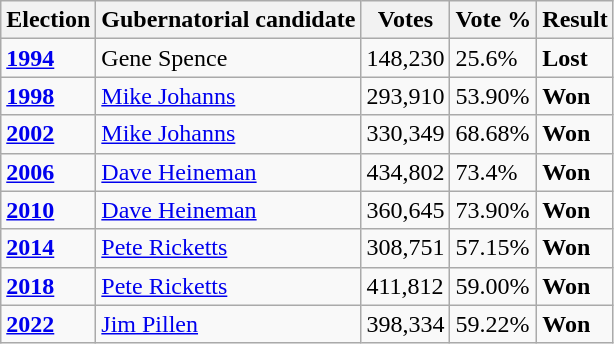<table class="wikitable">
<tr>
<th>Election</th>
<th>Gubernatorial candidate</th>
<th>Votes</th>
<th>Vote %</th>
<th>Result</th>
</tr>
<tr>
<td><strong><a href='#'>1994</a></strong></td>
<td>Gene Spence</td>
<td>148,230</td>
<td>25.6%</td>
<td><strong>Lost</strong> </td>
</tr>
<tr>
<td><strong><a href='#'>1998</a></strong></td>
<td><a href='#'>Mike Johanns</a></td>
<td>293,910</td>
<td>53.90%</td>
<td><strong>Won</strong> </td>
</tr>
<tr>
<td><strong><a href='#'>2002</a></strong></td>
<td><a href='#'>Mike Johanns</a></td>
<td>330,349</td>
<td>68.68%</td>
<td><strong>Won</strong> </td>
</tr>
<tr>
<td><strong><a href='#'>2006</a></strong></td>
<td><a href='#'>Dave Heineman</a></td>
<td>434,802</td>
<td>73.4%</td>
<td><strong>Won</strong> </td>
</tr>
<tr>
<td><strong><a href='#'>2010</a></strong></td>
<td><a href='#'>Dave Heineman</a></td>
<td>360,645</td>
<td>73.90%</td>
<td><strong>Won</strong> </td>
</tr>
<tr>
<td><strong><a href='#'>2014</a></strong></td>
<td><a href='#'>Pete Ricketts</a></td>
<td>308,751</td>
<td>57.15%</td>
<td><strong>Won</strong> </td>
</tr>
<tr>
<td><strong><a href='#'>2018</a></strong></td>
<td><a href='#'>Pete Ricketts</a></td>
<td>411,812</td>
<td>59.00%</td>
<td><strong>Won</strong> </td>
</tr>
<tr>
<td><strong><a href='#'>2022</a></strong></td>
<td><a href='#'>Jim Pillen</a></td>
<td>398,334</td>
<td>59.22%</td>
<td><strong>Won</strong> </td>
</tr>
</table>
